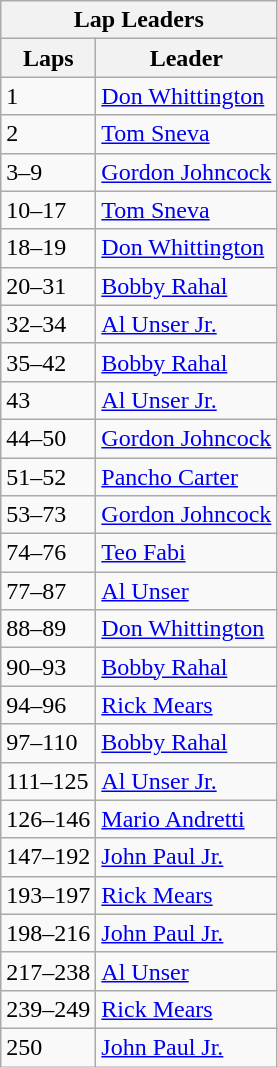<table class="wikitable">
<tr>
<th colspan=2>Lap Leaders</th>
</tr>
<tr>
<th>Laps</th>
<th>Leader</th>
</tr>
<tr>
<td>1</td>
<td><a href='#'>Don Whittington</a></td>
</tr>
<tr>
<td>2</td>
<td><a href='#'>Tom Sneva</a></td>
</tr>
<tr>
<td>3–9</td>
<td><a href='#'>Gordon Johncock</a></td>
</tr>
<tr>
<td>10–17</td>
<td><a href='#'>Tom Sneva</a></td>
</tr>
<tr>
<td>18–19</td>
<td><a href='#'>Don Whittington</a></td>
</tr>
<tr>
<td>20–31</td>
<td><a href='#'>Bobby Rahal</a></td>
</tr>
<tr>
<td>32–34</td>
<td><a href='#'>Al Unser Jr.</a></td>
</tr>
<tr>
<td>35–42</td>
<td><a href='#'>Bobby Rahal</a></td>
</tr>
<tr>
<td>43</td>
<td><a href='#'>Al Unser Jr.</a></td>
</tr>
<tr>
<td>44–50</td>
<td><a href='#'>Gordon Johncock</a></td>
</tr>
<tr>
<td>51–52</td>
<td><a href='#'>Pancho Carter</a></td>
</tr>
<tr>
<td>53–73</td>
<td><a href='#'>Gordon Johncock</a></td>
</tr>
<tr>
<td>74–76</td>
<td><a href='#'>Teo Fabi</a></td>
</tr>
<tr>
<td>77–87</td>
<td><a href='#'>Al Unser</a></td>
</tr>
<tr>
<td>88–89</td>
<td><a href='#'>Don Whittington</a></td>
</tr>
<tr>
<td>90–93</td>
<td><a href='#'>Bobby Rahal</a></td>
</tr>
<tr>
<td>94–96</td>
<td><a href='#'>Rick Mears</a></td>
</tr>
<tr>
<td>97–110</td>
<td><a href='#'>Bobby Rahal</a></td>
</tr>
<tr>
<td>111–125</td>
<td><a href='#'>Al Unser Jr.</a></td>
</tr>
<tr>
<td>126–146</td>
<td><a href='#'>Mario Andretti</a></td>
</tr>
<tr>
<td>147–192</td>
<td><a href='#'>John Paul Jr.</a></td>
</tr>
<tr>
<td>193–197</td>
<td><a href='#'>Rick Mears</a></td>
</tr>
<tr>
<td>198–216</td>
<td><a href='#'>John Paul Jr.</a></td>
</tr>
<tr>
<td>217–238</td>
<td><a href='#'>Al Unser</a></td>
</tr>
<tr>
<td>239–249</td>
<td><a href='#'>Rick Mears</a></td>
</tr>
<tr>
<td>250</td>
<td><a href='#'>John Paul Jr.</a></td>
</tr>
</table>
